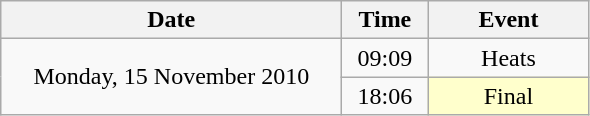<table class = "wikitable" style="text-align:center;">
<tr>
<th width=220>Date</th>
<th width=50>Time</th>
<th width=100>Event</th>
</tr>
<tr>
<td rowspan=2>Monday, 15 November 2010</td>
<td>09:09</td>
<td>Heats</td>
</tr>
<tr>
<td>18:06</td>
<td bgcolor=ffffcc>Final</td>
</tr>
</table>
